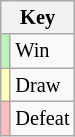<table class="wikitable" style="font-size: 85%">
<tr>
<th colspan="2">Key</th>
</tr>
<tr>
<td bgcolor=#BBF3BB></td>
<td>Win</td>
</tr>
<tr>
<td bgcolor=#FFFFBB></td>
<td>Draw</td>
</tr>
<tr>
<td bgcolor=#FFBBBB></td>
<td>Defeat</td>
</tr>
</table>
